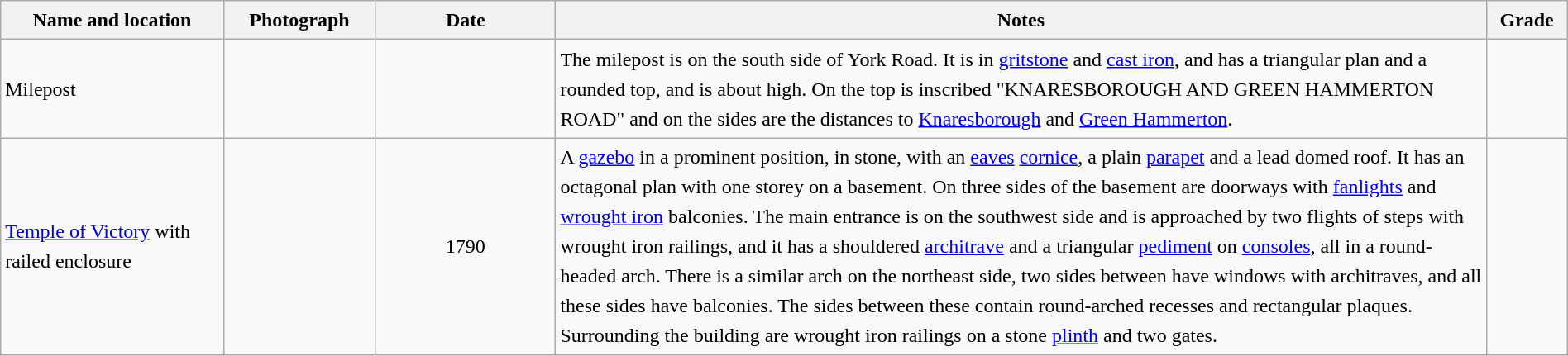<table class="wikitable sortable plainrowheaders" style="width:100%; border:0px; text-align:left; line-height:150%">
<tr>
<th scope="col"  style="width:150px">Name and location</th>
<th scope="col"  style="width:100px" class="unsortable">Photograph</th>
<th scope="col"  style="width:120px">Date</th>
<th scope="col"  style="width:650px" class="unsortable">Notes</th>
<th scope="col"  style="width:50px">Grade</th>
</tr>
<tr>
<td>Milepost<br><small></small></td>
<td></td>
<td align="center"></td>
<td>The milepost is on the south side of York Road.  It is in <a href='#'>gritstone</a> and <a href='#'>cast iron</a>, and has a triangular plan and a rounded top, and is about  high.  On the top is inscribed "KNARESBOROUGH AND GREEN HAMMERTON ROAD" and on the sides are the distances to <a href='#'>Knaresborough</a> and <a href='#'>Green Hammerton</a>.</td>
<td align="center" ></td>
</tr>
<tr>
<td><a href='#'>Temple of Victory</a> with railed enclosure<br><small></small></td>
<td></td>
<td align="center">1790</td>
<td>A <a href='#'>gazebo</a> in a prominent position, in stone, with an <a href='#'>eaves</a> <a href='#'>cornice</a>, a plain <a href='#'>parapet</a> and a lead domed roof.  It has an octagonal plan with one storey on a basement.  On three sides of the basement are doorways with <a href='#'>fanlights</a> and <a href='#'>wrought iron</a> balconies.  The main entrance is on the southwest side and is approached by two flights of steps with wrought iron railings, and it has a shouldered <a href='#'>architrave</a> and a triangular <a href='#'>pediment</a> on <a href='#'>consoles</a>, all in a round-headed arch.  There is a similar arch on the northeast side, two sides between have windows with architraves, and all these sides have balconies.  The sides between these contain round-arched recesses and rectangular plaques.  Surrounding the building are wrought iron railings on a stone <a href='#'>plinth</a> and two gates.</td>
<td align="center" ></td>
</tr>
<tr>
</tr>
</table>
